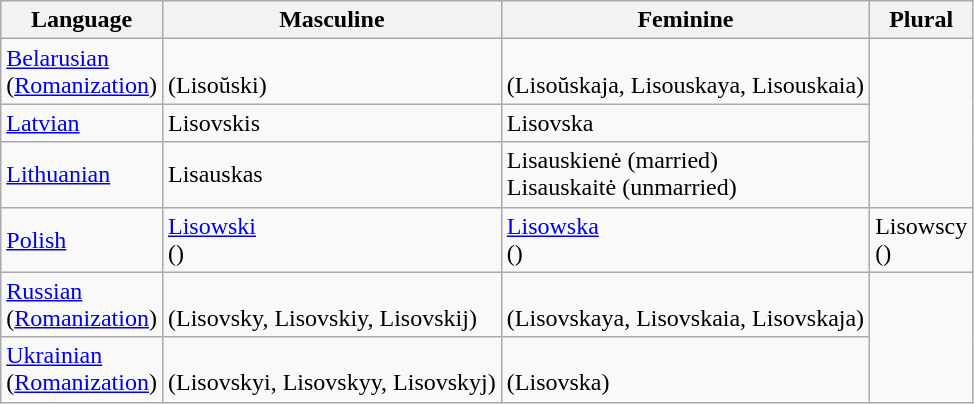<table class="wikitable">
<tr>
<th>Language</th>
<th>Masculine</th>
<th>Feminine</th>
<th>Plural</th>
</tr>
<tr>
<td><a href='#'>Belarusian</a> <br>(<a href='#'>Romanization</a>)</td>
<td><br>(Lisoŭski)</td>
<td><br> (Lisoŭskaja, Lisouskaya, Lisouskaia)</td>
</tr>
<tr>
<td><a href='#'>Latvian</a></td>
<td>Lisovskis</td>
<td>Lisovska</td>
</tr>
<tr>
<td><a href='#'>Lithuanian</a></td>
<td>Lisauskas</td>
<td>Lisauskienė (married)<br> Lisauskaitė (unmarried)</td>
</tr>
<tr>
<td><a href='#'>Polish</a></td>
<td><a href='#'>Lisowski</a> <br>()</td>
<td><a href='#'>Lisowska</a> <br>()</td>
<td>Lisowscy <br>()</td>
</tr>
<tr>
<td><a href='#'>Russian</a> <br>(<a href='#'>Romanization</a>)</td>
<td><br> (Lisovsky, Lisovskiy, Lisovskij)</td>
<td><br> (Lisovskaya, Lisovskaia, Lisovskaja)</td>
</tr>
<tr>
<td><a href='#'>Ukrainian</a> <br>(<a href='#'>Romanization</a>)</td>
<td><br> (Lisovskyi, Lisovskyy, Lisovskyj)</td>
<td><br> (Lisovska)</td>
</tr>
</table>
